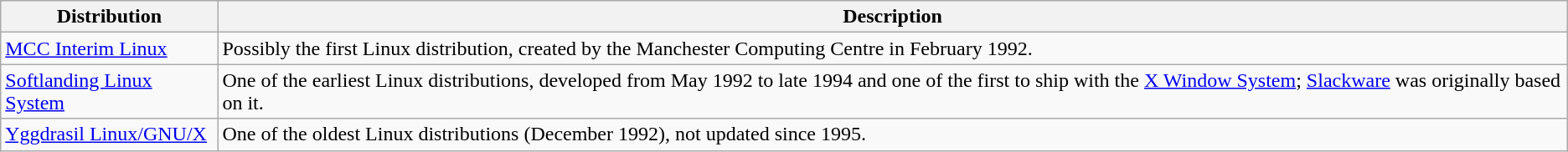<table class="wikitable">
<tr>
<th>Distribution</th>
<th>Description</th>
</tr>
<tr>
<td><a href='#'>MCC Interim Linux</a></td>
<td>Possibly the first Linux distribution, created by the Manchester Computing Centre in February 1992.</td>
</tr>
<tr>
<td><a href='#'>Softlanding Linux System</a></td>
<td>One of the earliest Linux distributions, developed from May 1992 to late 1994 and one of the first to ship with the <a href='#'>X Window System</a>; <a href='#'>Slackware</a> was originally based on it.</td>
</tr>
<tr>
<td><a href='#'>Yggdrasil Linux/GNU/X</a></td>
<td>One of the oldest Linux distributions (December 1992), not updated since 1995.</td>
</tr>
</table>
